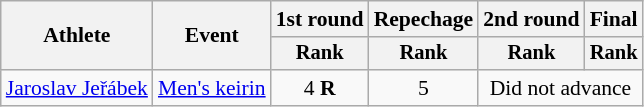<table class=wikitable style="font-size:90%">
<tr>
<th rowspan="2">Athlete</th>
<th rowspan="2">Event</th>
<th>1st round</th>
<th>Repechage</th>
<th>2nd round</th>
<th>Final</th>
</tr>
<tr style="font-size:95%">
<th>Rank</th>
<th>Rank</th>
<th>Rank</th>
<th>Rank</th>
</tr>
<tr align=center>
<td align=left><a href='#'>Jaroslav Jeřábek</a></td>
<td align=left><a href='#'>Men's keirin</a></td>
<td>4 <strong>R</strong></td>
<td>5</td>
<td colspan=2>Did not advance</td>
</tr>
</table>
